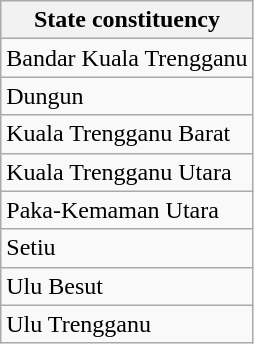<table class=wikitable>
<tr>
<th>State constituency</th>
</tr>
<tr>
<td>Bandar Kuala Trengganu</td>
</tr>
<tr>
<td>Dungun</td>
</tr>
<tr>
<td>Kuala Trengganu Barat</td>
</tr>
<tr>
<td>Kuala Trengganu Utara</td>
</tr>
<tr>
<td>Paka-Kemaman Utara</td>
</tr>
<tr>
<td>Setiu</td>
</tr>
<tr>
<td>Ulu Besut</td>
</tr>
<tr>
<td>Ulu Trengganu</td>
</tr>
</table>
